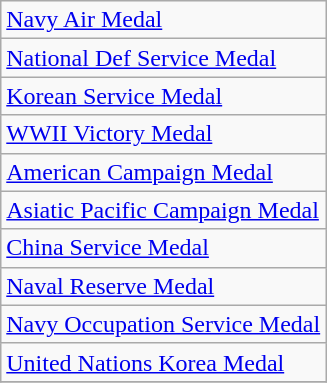<table class="wikitable mw-collapsible mw-collapsed">
<tr>
<td><a href='#'>Navy Air Medal</a></td>
</tr>
<tr>
<td><a href='#'>National Def Service Medal</a></td>
</tr>
<tr>
<td><a href='#'>Korean Service Medal</a></td>
</tr>
<tr>
<td><a href='#'>WWII Victory Medal</a></td>
</tr>
<tr>
<td><a href='#'>American Campaign Medal</a></td>
</tr>
<tr>
<td><a href='#'>Asiatic Pacific Campaign Medal</a></td>
</tr>
<tr>
<td><a href='#'>China Service Medal</a></td>
</tr>
<tr>
<td><a href='#'>Naval Reserve Medal</a></td>
</tr>
<tr>
<td><a href='#'>Navy Occupation Service Medal</a></td>
</tr>
<tr>
<td><a href='#'>United Nations Korea Medal</a></td>
</tr>
<tr>
</tr>
</table>
